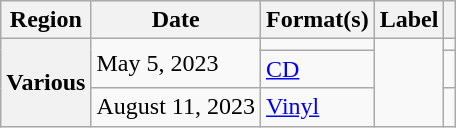<table class="wikitable plainrowheaders">
<tr>
<th scope="col">Region</th>
<th scope="col">Date</th>
<th scope="col">Format(s)</th>
<th scope="col">Label</th>
<th scope="col"></th>
</tr>
<tr>
<th rowspan="3" scope="row">Various</th>
<td rowspan="2">May 5, 2023</td>
<td></td>
<td rowspan="3"></td>
<td></td>
</tr>
<tr>
<td><a href='#'>CD</a></td>
<td></td>
</tr>
<tr>
<td>August 11, 2023</td>
<td><a href='#'>Vinyl</a></td>
<td></td>
</tr>
</table>
